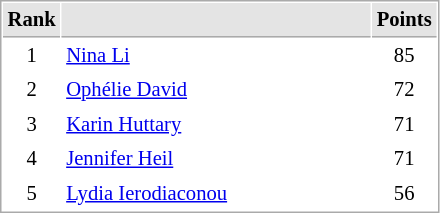<table cellspacing="1" cellpadding="3" style="border:1px solid #AAAAAA;font-size:86%">
<tr bgcolor="#E4E4E4">
<th style="border-bottom:1px solid #AAAAAA" width=10>Rank</th>
<th style="border-bottom:1px solid #AAAAAA" width=200></th>
<th style="border-bottom:1px solid #AAAAAA" width=20>Points</th>
</tr>
<tr>
<td align="center">1</td>
<td> <a href='#'>Nina Li</a></td>
<td align=center>85</td>
</tr>
<tr>
<td align="center">2</td>
<td> <a href='#'>Ophélie David</a></td>
<td align=center>72</td>
</tr>
<tr>
<td align="center">3</td>
<td> <a href='#'>Karin Huttary</a></td>
<td align=center>71</td>
</tr>
<tr>
<td align="center">4</td>
<td> <a href='#'>Jennifer Heil</a></td>
<td align=center>71</td>
</tr>
<tr>
<td align="center">5</td>
<td> <a href='#'>Lydia Ierodiaconou</a></td>
<td align=center>56</td>
</tr>
</table>
